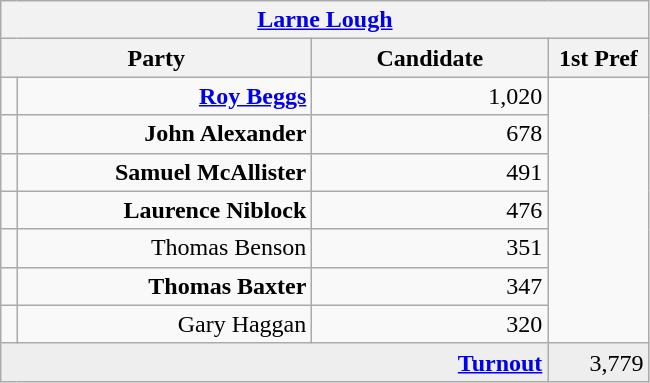<table class="wikitable">
<tr>
<th colspan="4" align="center"><a href='#'>Larne Lough</a></th>
</tr>
<tr>
<th colspan="2" align="center" width=200>Party</th>
<th width=150>Candidate</th>
<th width=60>1st Pref</th>
</tr>
<tr>
<td></td>
<td align="right"><strong><a href='#'>Roy Beggs</a></strong></td>
<td align="right">1,020</td>
</tr>
<tr>
<td></td>
<td align="right"><strong>John Alexander</strong></td>
<td align="right">678</td>
</tr>
<tr>
<td></td>
<td align="right"><strong>Samuel McAllister</strong></td>
<td align="right">491</td>
</tr>
<tr>
<td></td>
<td align="right"><strong>Laurence Niblock</strong></td>
<td align="right">476</td>
</tr>
<tr>
<td></td>
<td align="right">Thomas Benson</td>
<td align="right">351</td>
</tr>
<tr>
<td></td>
<td align="right"><strong>Thomas Baxter</strong></td>
<td align="right">347</td>
</tr>
<tr>
<td></td>
<td align="right">Gary Haggan</td>
<td align="right">320</td>
</tr>
<tr bgcolor="EEEEEE">
<td colspan=3 align="right"><strong><a href='#'>Turnout</a></strong></td>
<td align="right">3,779</td>
</tr>
</table>
